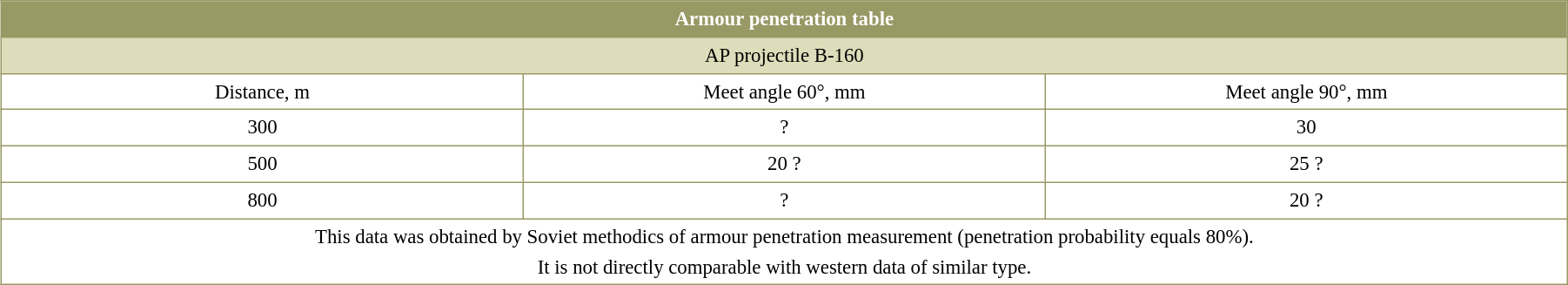<table border=0 cellspacing=0 cellpadding=2 style="margin:0 0 .5em 1em; width:95%; background:#fff; border-collapse:collapse; border:1px solid #996; line-height:1.5; font-size:95%;">
<tr style="vertical-align:top; text-align:center; border:1px solid #996; background-color:#996; color:#fff">
<td colspan="3"><strong>Armour penetration table</strong></td>
</tr>
<tr style="vertical-align:top; text-align:center; border:1px solid #996; background-color:#ddb;">
<td colspan="3">AP projectile B-160</td>
</tr>
<tr style="vertical-align:top; text-align:center; border:1px solid #996;">
<td width="33%"  style="border:1px solid #996">Distance, m</td>
<td width="33%"  style="border:1px solid #996">Meet angle 60°, mm</td>
<td width="33%"  style="border:1px solid #996">Meet angle 90°, mm</td>
</tr>
<tr style="vertical-align:top; text-align:center;">
<td style="border:1px solid #996">300</td>
<td style="border:1px solid #996">?</td>
<td style="border:1px solid #996">30</td>
</tr>
<tr style="vertical-align:top; text-align:center;">
<td style="border:1px solid #996">500</td>
<td style="border:1px solid #996">20 ?</td>
<td style="border:1px solid #996">25 ?</td>
</tr>
<tr style="vertical-align:top; text-align:center;">
<td style="border:1px solid #996">800</td>
<td style="border:1px solid #996">?</td>
<td style="border:1px solid #996">20 ?</td>
</tr>
<tr style="vertical-align:top; text-align:center; border:1px solid #996;">
<td colspan="3">This data was obtained by Soviet methodics of armour penetration measurement (penetration probability equals 80%). <br> It is not directly comparable with western data of similar type.<br></td>
</tr>
</table>
